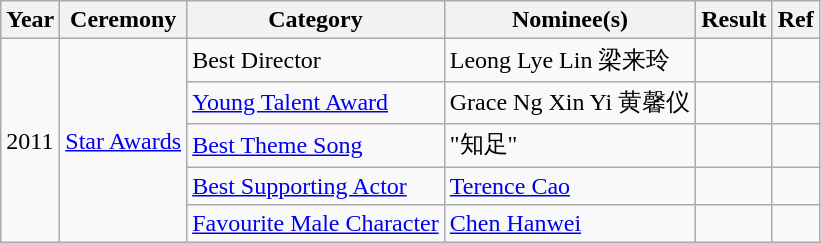<table class="wikitable sortable">
<tr>
<th>Year</th>
<th>Ceremony</th>
<th>Category</th>
<th>Nominee(s)</th>
<th>Result</th>
<th>Ref</th>
</tr>
<tr>
<td rowspan="5">2011</td>
<td rowspan="5"><a href='#'>Star Awards</a></td>
<td>Best Director</td>
<td>Leong Lye Lin 梁来玲</td>
<td></td>
<td></td>
</tr>
<tr>
<td><a href='#'>Young Talent Award</a></td>
<td>Grace Ng Xin Yi 黄馨仪</td>
<td></td>
<td></td>
</tr>
<tr>
<td><a href='#'>Best Theme Song</a></td>
<td>"知足"</td>
<td></td>
<td></td>
</tr>
<tr>
<td><a href='#'>Best Supporting Actor</a></td>
<td><a href='#'>Terence Cao</a></td>
<td></td>
<td></td>
</tr>
<tr>
<td><a href='#'>Favourite Male Character</a></td>
<td><a href='#'>Chen Hanwei</a></td>
<td></td>
<td></td>
</tr>
</table>
